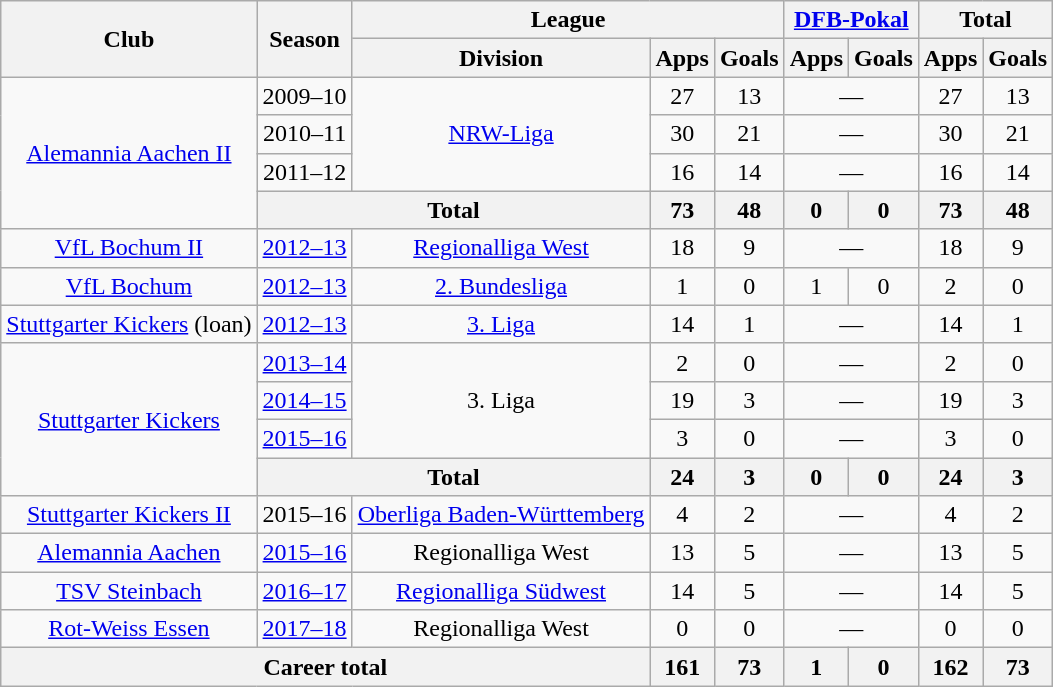<table class="wikitable" style="text-align:center">
<tr>
<th rowspan="2">Club</th>
<th rowspan="2">Season</th>
<th colspan="3">League</th>
<th colspan="2"><a href='#'>DFB-Pokal</a></th>
<th colspan="2">Total</th>
</tr>
<tr>
<th>Division</th>
<th>Apps</th>
<th>Goals</th>
<th>Apps</th>
<th>Goals</th>
<th>Apps</th>
<th>Goals</th>
</tr>
<tr>
<td rowspan="4"><a href='#'>Alemannia Aachen II</a></td>
<td>2009–10</td>
<td rowspan="3"><a href='#'>NRW-Liga</a></td>
<td>27</td>
<td>13</td>
<td colspan="2">—</td>
<td>27</td>
<td>13</td>
</tr>
<tr>
<td>2010–11</td>
<td>30</td>
<td>21</td>
<td colspan="2">—</td>
<td>30</td>
<td>21</td>
</tr>
<tr>
<td>2011–12</td>
<td>16</td>
<td>14</td>
<td colspan="2">—</td>
<td>16</td>
<td>14</td>
</tr>
<tr>
<th colspan="2">Total</th>
<th>73</th>
<th>48</th>
<th>0</th>
<th>0</th>
<th>73</th>
<th>48</th>
</tr>
<tr>
<td><a href='#'>VfL Bochum II</a></td>
<td><a href='#'>2012–13</a></td>
<td><a href='#'>Regionalliga West</a></td>
<td>18</td>
<td>9</td>
<td colspan="2">—</td>
<td>18</td>
<td>9</td>
</tr>
<tr>
<td><a href='#'>VfL Bochum</a></td>
<td><a href='#'>2012–13</a></td>
<td><a href='#'>2. Bundesliga</a></td>
<td>1</td>
<td>0</td>
<td>1</td>
<td>0</td>
<td>2</td>
<td>0</td>
</tr>
<tr>
<td><a href='#'>Stuttgarter Kickers</a> (loan)</td>
<td><a href='#'>2012–13</a></td>
<td><a href='#'>3. Liga</a></td>
<td>14</td>
<td>1</td>
<td colspan="2">—</td>
<td>14</td>
<td>1</td>
</tr>
<tr>
<td rowspan="4"><a href='#'>Stuttgarter Kickers</a></td>
<td><a href='#'>2013–14</a></td>
<td rowspan="3">3. Liga</td>
<td>2</td>
<td>0</td>
<td colspan="2">—</td>
<td>2</td>
<td>0</td>
</tr>
<tr>
<td><a href='#'>2014–15</a></td>
<td>19</td>
<td>3</td>
<td colspan="2">—</td>
<td>19</td>
<td>3</td>
</tr>
<tr>
<td><a href='#'>2015–16</a></td>
<td>3</td>
<td>0</td>
<td colspan="2">—</td>
<td>3</td>
<td>0</td>
</tr>
<tr>
<th colspan="2">Total</th>
<th>24</th>
<th>3</th>
<th>0</th>
<th>0</th>
<th>24</th>
<th>3</th>
</tr>
<tr>
<td><a href='#'>Stuttgarter Kickers II</a></td>
<td>2015–16</td>
<td><a href='#'>Oberliga Baden-Württemberg</a></td>
<td>4</td>
<td>2</td>
<td colspan="2">—</td>
<td>4</td>
<td>2</td>
</tr>
<tr>
<td><a href='#'>Alemannia Aachen</a></td>
<td><a href='#'>2015–16</a></td>
<td>Regionalliga West</td>
<td>13</td>
<td>5</td>
<td colspan="2">—</td>
<td>13</td>
<td>5</td>
</tr>
<tr>
<td><a href='#'>TSV Steinbach</a></td>
<td><a href='#'>2016–17</a></td>
<td><a href='#'>Regionalliga Südwest</a></td>
<td>14</td>
<td>5</td>
<td colspan="2">—</td>
<td>14</td>
<td>5</td>
</tr>
<tr>
<td><a href='#'>Rot-Weiss Essen</a></td>
<td><a href='#'>2017–18</a></td>
<td>Regionalliga West</td>
<td>0</td>
<td>0</td>
<td colspan="2">—</td>
<td>0</td>
<td>0</td>
</tr>
<tr>
<th colspan="3">Career total</th>
<th>161</th>
<th>73</th>
<th>1</th>
<th>0</th>
<th>162</th>
<th>73</th>
</tr>
</table>
